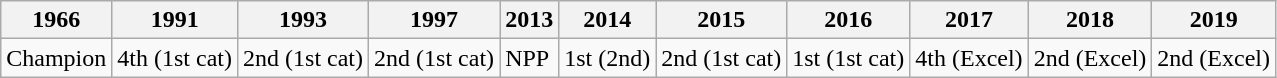<table class="wikitable">
<tr>
<th>1966</th>
<th>1991</th>
<th>1993</th>
<th>1997</th>
<th>2013</th>
<th>2014</th>
<th>2015</th>
<th>2016</th>
<th>2017</th>
<th>2018</th>
<th>2019</th>
</tr>
<tr>
<td>Champion</td>
<td>4th (1st cat)</td>
<td>2nd (1st cat)</td>
<td>2nd (1st cat)</td>
<td>NPP</td>
<td>1st (2nd)</td>
<td>2nd (1st cat)</td>
<td>1st (1st cat)</td>
<td>4th (Excel)</td>
<td>2nd (Excel)</td>
<td>2nd (Excel)</td>
</tr>
</table>
